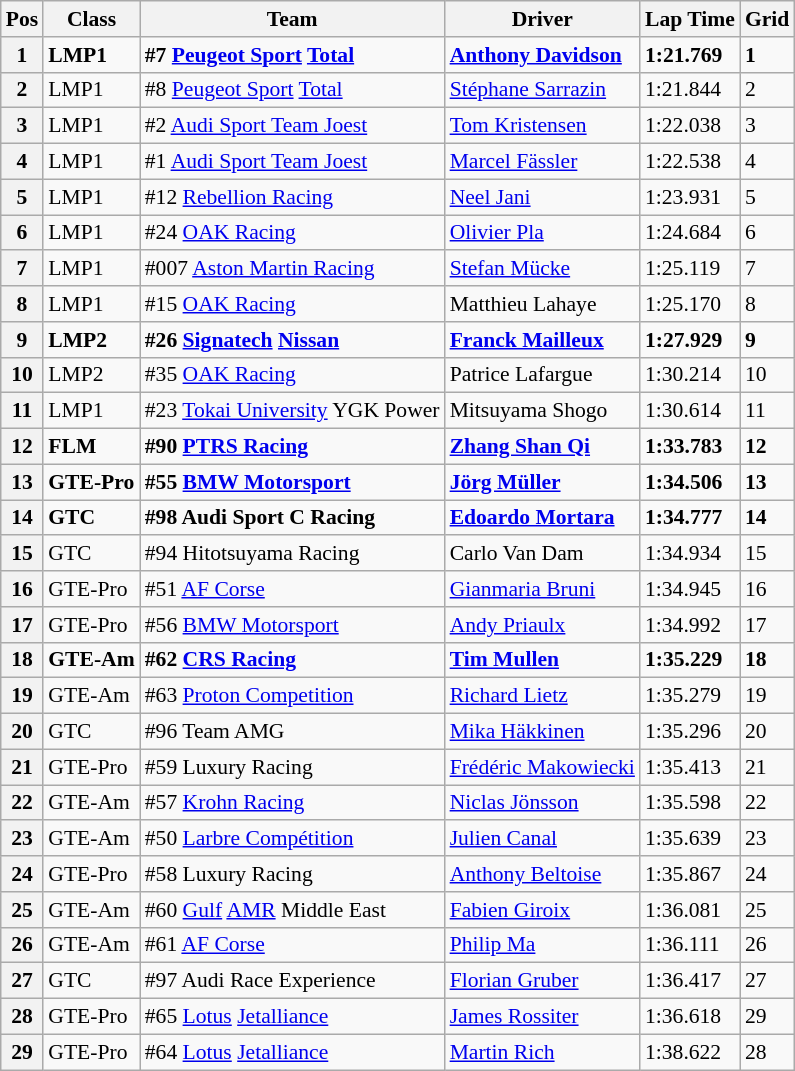<table class="wikitable" style="font-size: 90%;">
<tr>
<th>Pos</th>
<th>Class</th>
<th>Team</th>
<th>Driver</th>
<th>Lap Time</th>
<th>Grid</th>
</tr>
<tr style="font-weight:bold">
<th>1</th>
<td>LMP1</td>
<td>#7 <a href='#'>Peugeot Sport</a> <a href='#'>Total</a></td>
<td><a href='#'>Anthony Davidson</a></td>
<td>1:21.769</td>
<td>1</td>
</tr>
<tr>
<th>2</th>
<td>LMP1</td>
<td>#8 <a href='#'>Peugeot Sport</a> <a href='#'>Total</a></td>
<td><a href='#'>Stéphane Sarrazin</a></td>
<td>1:21.844</td>
<td>2</td>
</tr>
<tr>
<th>3</th>
<td>LMP1</td>
<td>#2 <a href='#'>Audi Sport Team Joest</a></td>
<td><a href='#'>Tom Kristensen</a></td>
<td>1:22.038</td>
<td>3</td>
</tr>
<tr>
<th>4</th>
<td>LMP1</td>
<td>#1 <a href='#'>Audi Sport Team Joest</a></td>
<td><a href='#'>Marcel Fässler</a></td>
<td>1:22.538</td>
<td>4</td>
</tr>
<tr>
<th>5</th>
<td>LMP1</td>
<td>#12 <a href='#'>Rebellion Racing</a></td>
<td><a href='#'>Neel Jani</a></td>
<td>1:23.931</td>
<td>5</td>
</tr>
<tr>
<th>6</th>
<td>LMP1</td>
<td>#24 <a href='#'>OAK Racing</a></td>
<td><a href='#'>Olivier Pla</a></td>
<td>1:24.684</td>
<td>6</td>
</tr>
<tr>
<th>7</th>
<td>LMP1</td>
<td>#007 <a href='#'>Aston Martin Racing</a></td>
<td><a href='#'>Stefan Mücke</a></td>
<td>1:25.119</td>
<td>7</td>
</tr>
<tr>
<th>8</th>
<td>LMP1</td>
<td>#15 <a href='#'>OAK Racing</a></td>
<td>Matthieu Lahaye</td>
<td>1:25.170</td>
<td>8</td>
</tr>
<tr style="font-weight:bold">
<th>9</th>
<td>LMP2</td>
<td>#26 <a href='#'>Signatech</a> <a href='#'>Nissan</a></td>
<td><a href='#'>Franck Mailleux</a></td>
<td>1:27.929</td>
<td>9</td>
</tr>
<tr>
<th>10</th>
<td>LMP2</td>
<td>#35 <a href='#'>OAK Racing</a></td>
<td>Patrice Lafargue</td>
<td>1:30.214</td>
<td>10</td>
</tr>
<tr>
<th>11</th>
<td>LMP1</td>
<td>#23 <a href='#'>Tokai University</a> YGK Power</td>
<td>Mitsuyama Shogo</td>
<td>1:30.614</td>
<td>11</td>
</tr>
<tr style="font-weight:bold">
<th>12</th>
<td>FLM</td>
<td>#90 <a href='#'>PTRS Racing</a></td>
<td><a href='#'>Zhang Shan Qi</a></td>
<td>1:33.783</td>
<td>12</td>
</tr>
<tr style="font-weight:bold">
<th>13</th>
<td>GTE-Pro</td>
<td>#55 <a href='#'>BMW Motorsport</a></td>
<td><a href='#'>Jörg Müller</a></td>
<td>1:34.506</td>
<td>13</td>
</tr>
<tr style="font-weight:bold">
<th>14</th>
<td>GTC</td>
<td>#98 Audi Sport C Racing</td>
<td><a href='#'>Edoardo Mortara</a></td>
<td>1:34.777</td>
<td>14</td>
</tr>
<tr>
<th>15</th>
<td>GTC</td>
<td>#94 Hitotsuyama Racing</td>
<td>Carlo Van Dam</td>
<td>1:34.934</td>
<td>15</td>
</tr>
<tr>
<th>16</th>
<td>GTE-Pro</td>
<td>#51 <a href='#'>AF Corse</a></td>
<td><a href='#'>Gianmaria Bruni</a></td>
<td>1:34.945</td>
<td>16</td>
</tr>
<tr>
<th>17</th>
<td>GTE-Pro</td>
<td>#56 <a href='#'>BMW Motorsport</a></td>
<td><a href='#'>Andy Priaulx</a></td>
<td>1:34.992</td>
<td>17</td>
</tr>
<tr style="font-weight:bold">
<th>18</th>
<td>GTE-Am</td>
<td>#62 <a href='#'>CRS Racing</a></td>
<td><a href='#'>Tim Mullen</a></td>
<td>1:35.229</td>
<td>18</td>
</tr>
<tr>
<th>19</th>
<td>GTE-Am</td>
<td>#63 <a href='#'>Proton Competition</a></td>
<td><a href='#'>Richard Lietz</a></td>
<td>1:35.279</td>
<td>19</td>
</tr>
<tr>
<th>20</th>
<td>GTC</td>
<td>#96 Team AMG</td>
<td><a href='#'>Mika Häkkinen</a></td>
<td>1:35.296</td>
<td>20</td>
</tr>
<tr>
<th>21</th>
<td>GTE-Pro</td>
<td>#59 Luxury Racing</td>
<td><a href='#'>Frédéric Makowiecki</a></td>
<td>1:35.413</td>
<td>21</td>
</tr>
<tr>
<th>22</th>
<td>GTE-Am</td>
<td>#57 <a href='#'>Krohn Racing</a></td>
<td><a href='#'>Niclas Jönsson</a></td>
<td>1:35.598</td>
<td>22</td>
</tr>
<tr>
<th>23</th>
<td>GTE-Am</td>
<td>#50 <a href='#'>Larbre Compétition</a></td>
<td><a href='#'>Julien Canal</a></td>
<td>1:35.639</td>
<td>23</td>
</tr>
<tr>
<th>24</th>
<td>GTE-Pro</td>
<td>#58 Luxury Racing</td>
<td><a href='#'>Anthony Beltoise</a></td>
<td>1:35.867</td>
<td>24</td>
</tr>
<tr>
<th>25</th>
<td>GTE-Am</td>
<td>#60 <a href='#'>Gulf</a> <a href='#'>AMR</a> Middle East</td>
<td><a href='#'>Fabien Giroix</a></td>
<td>1:36.081</td>
<td>25</td>
</tr>
<tr>
<th>26</th>
<td>GTE-Am</td>
<td>#61 <a href='#'>AF Corse</a></td>
<td><a href='#'>Philip Ma</a></td>
<td>1:36.111</td>
<td>26</td>
</tr>
<tr>
<th>27</th>
<td>GTC</td>
<td>#97 Audi Race Experience</td>
<td><a href='#'>Florian Gruber</a></td>
<td>1:36.417</td>
<td>27</td>
</tr>
<tr>
<th>28</th>
<td>GTE-Pro</td>
<td>#65 <a href='#'>Lotus</a> <a href='#'>Jetalliance</a></td>
<td><a href='#'>James Rossiter</a></td>
<td>1:36.618</td>
<td>29</td>
</tr>
<tr>
<th>29</th>
<td>GTE-Pro</td>
<td>#64 <a href='#'>Lotus</a> <a href='#'>Jetalliance</a></td>
<td><a href='#'>Martin Rich</a></td>
<td>1:38.622</td>
<td>28</td>
</tr>
</table>
